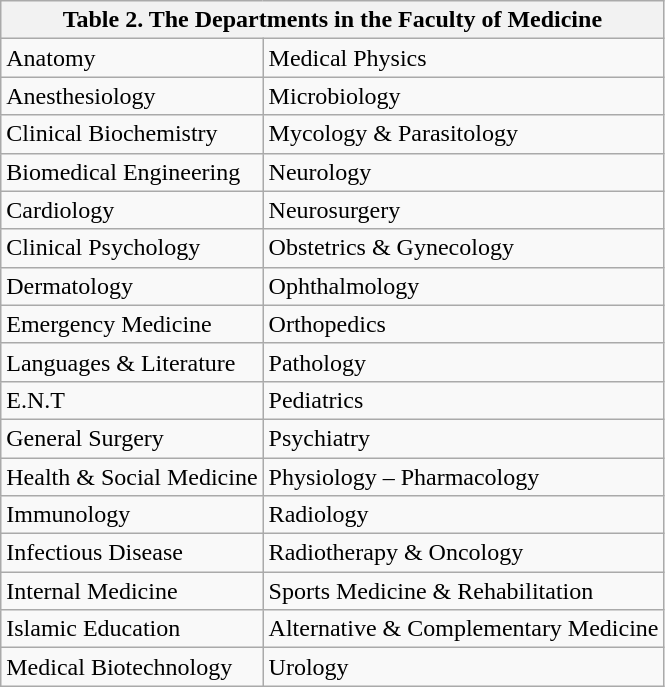<table class="wikitable">
<tr>
<th colspan="2">Table 2. The Departments in the Faculty of Medicine</th>
</tr>
<tr>
<td>Anatomy</td>
<td>Medical Physics</td>
</tr>
<tr>
<td>Anesthesiology</td>
<td>Microbiology</td>
</tr>
<tr>
<td>Clinical Biochemistry</td>
<td>Mycology & Parasitology</td>
</tr>
<tr>
<td>Biomedical Engineering</td>
<td>Neurology</td>
</tr>
<tr>
<td>Cardiology</td>
<td>Neurosurgery</td>
</tr>
<tr>
<td>Clinical Psychology</td>
<td>Obstetrics & Gynecology</td>
</tr>
<tr>
<td>Dermatology</td>
<td>Ophthalmology</td>
</tr>
<tr>
<td>Emergency Medicine</td>
<td>Orthopedics</td>
</tr>
<tr>
<td>Languages & Literature</td>
<td>Pathology</td>
</tr>
<tr>
<td>E.N.T</td>
<td>Pediatrics</td>
</tr>
<tr>
<td>General Surgery</td>
<td>Psychiatry</td>
</tr>
<tr>
<td>Health & Social Medicine</td>
<td>Physiology – Pharmacology</td>
</tr>
<tr>
<td>Immunology</td>
<td>Radiology</td>
</tr>
<tr>
<td>Infectious Disease</td>
<td>Radiotherapy & Oncology</td>
</tr>
<tr>
<td>Internal Medicine</td>
<td>Sports Medicine & Rehabilitation</td>
</tr>
<tr>
<td>Islamic Education</td>
<td>Alternative & Complementary Medicine</td>
</tr>
<tr>
<td>Medical Biotechnology</td>
<td>Urology</td>
</tr>
</table>
